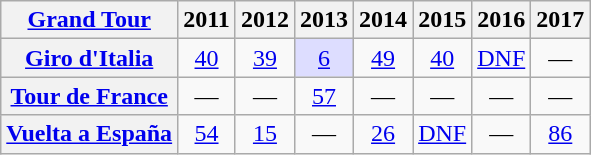<table class="wikitable plainrowheaders">
<tr>
<th scope="col"><a href='#'>Grand Tour</a></th>
<th scope="col">2011</th>
<th scope="col">2012</th>
<th scope="col">2013</th>
<th scope="col">2014</th>
<th scope="col">2015</th>
<th scope="col">2016</th>
<th scope="col">2017</th>
</tr>
<tr style="text-align:center;">
<th scope="row"> <a href='#'>Giro d'Italia</a></th>
<td style="text-align:center;"><a href='#'>40</a></td>
<td style="text-align:center;"><a href='#'>39</a></td>
<td style="text-align:center; background:#ddf;"><a href='#'>6</a></td>
<td style="text-align:center;"><a href='#'>49</a></td>
<td style="text-align:center;"><a href='#'>40</a></td>
<td style="text-align:center;"><a href='#'>DNF</a></td>
<td>—</td>
</tr>
<tr style="text-align:center;">
<th scope="row"> <a href='#'>Tour de France</a></th>
<td>—</td>
<td>—</td>
<td style="text-align:center;"><a href='#'>57</a></td>
<td>—</td>
<td>—</td>
<td>—</td>
<td>—</td>
</tr>
<tr style="text-align:center;">
<th scope="row"> <a href='#'>Vuelta a España</a></th>
<td style="text-align:center;"><a href='#'>54</a></td>
<td style="text-align:center;"><a href='#'>15</a></td>
<td>—</td>
<td style="text-align:center;"><a href='#'>26</a></td>
<td style="text-align:center;"><a href='#'>DNF</a></td>
<td>—</td>
<td style="text-align:center;"><a href='#'>86</a></td>
</tr>
</table>
